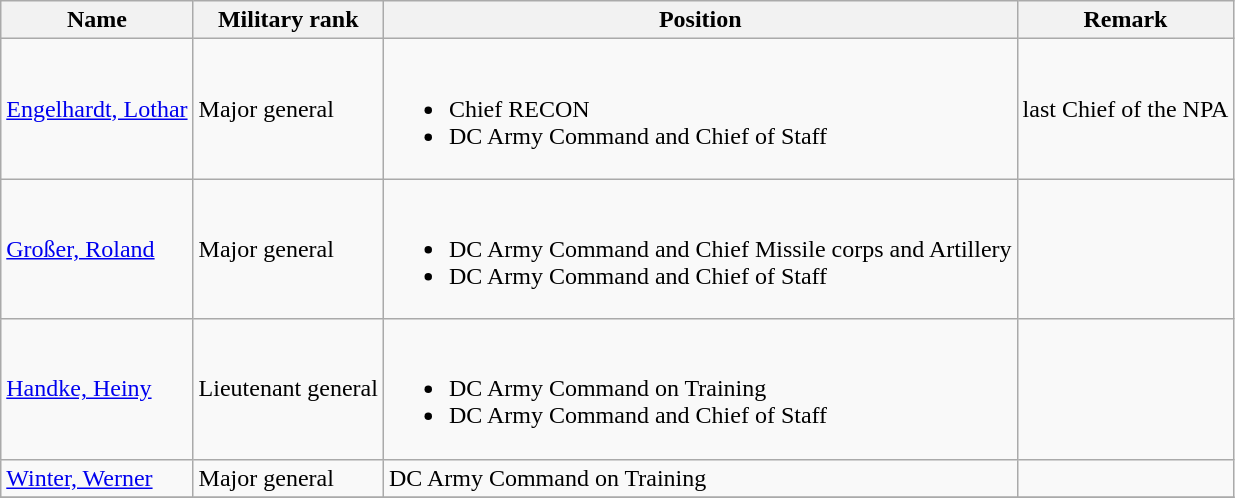<table class="wikitable">
<tr class="hintergrundfarbe5">
<th>Name</th>
<th>Military rank</th>
<th>Position</th>
<th>Remark</th>
</tr>
<tr>
<td><a href='#'>Engelhardt, Lothar</a></td>
<td>Major general</td>
<td><br><ul><li>Chief RECON</li><li>DC Army Command and Chief of Staff</li></ul></td>
<td>last Chief of the NPA</td>
</tr>
<tr>
<td><a href='#'>Großer, Roland</a></td>
<td>Major general</td>
<td><br><ul><li>DC Army Command and Chief Missile corps and Artillery</li><li>DC Army Command and Chief of Staff</li></ul></td>
<td></td>
</tr>
<tr>
<td><a href='#'>Handke, Heiny</a></td>
<td>Lieutenant general</td>
<td><br><ul><li>DC Army Command on Training</li><li>DC Army Command and Chief of Staff</li></ul></td>
<td></td>
</tr>
<tr>
<td><a href='#'>Winter, Werner</a></td>
<td>Major general</td>
<td>DC Army Command on Training</td>
<td></td>
</tr>
<tr>
</tr>
</table>
